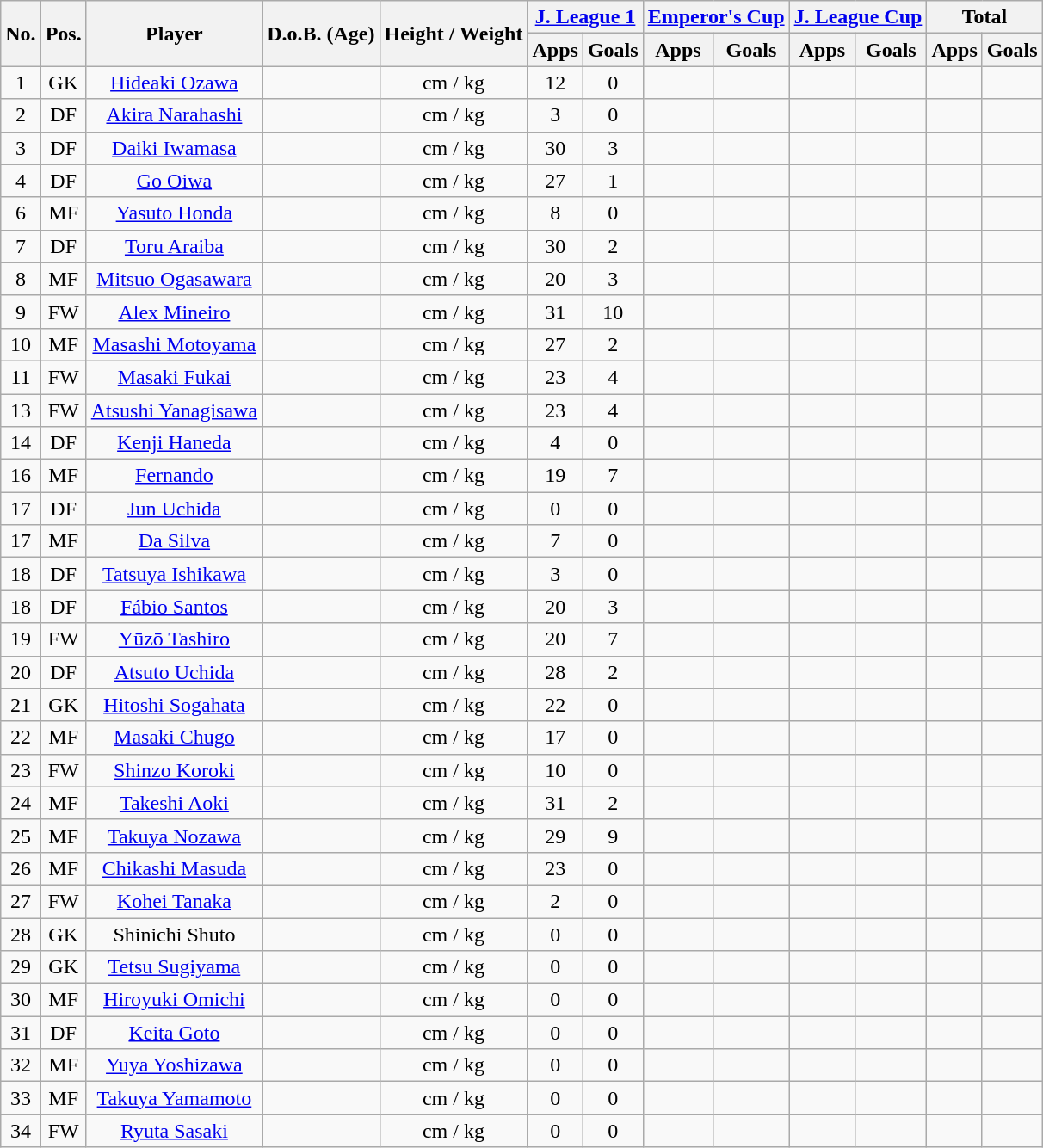<table class="wikitable" style="text-align:center;">
<tr>
<th rowspan="2">No.</th>
<th rowspan="2">Pos.</th>
<th rowspan="2">Player</th>
<th rowspan="2">D.o.B. (Age)</th>
<th rowspan="2">Height / Weight</th>
<th colspan="2"><a href='#'>J. League 1</a></th>
<th colspan="2"><a href='#'>Emperor's Cup</a></th>
<th colspan="2"><a href='#'>J. League Cup</a></th>
<th colspan="2">Total</th>
</tr>
<tr>
<th>Apps</th>
<th>Goals</th>
<th>Apps</th>
<th>Goals</th>
<th>Apps</th>
<th>Goals</th>
<th>Apps</th>
<th>Goals</th>
</tr>
<tr>
<td>1</td>
<td>GK</td>
<td><a href='#'>Hideaki Ozawa</a></td>
<td></td>
<td>cm / kg</td>
<td>12</td>
<td>0</td>
<td></td>
<td></td>
<td></td>
<td></td>
<td></td>
<td></td>
</tr>
<tr>
<td>2</td>
<td>DF</td>
<td><a href='#'>Akira Narahashi</a></td>
<td></td>
<td>cm / kg</td>
<td>3</td>
<td>0</td>
<td></td>
<td></td>
<td></td>
<td></td>
<td></td>
<td></td>
</tr>
<tr>
<td>3</td>
<td>DF</td>
<td><a href='#'>Daiki Iwamasa</a></td>
<td></td>
<td>cm / kg</td>
<td>30</td>
<td>3</td>
<td></td>
<td></td>
<td></td>
<td></td>
<td></td>
<td></td>
</tr>
<tr>
<td>4</td>
<td>DF</td>
<td><a href='#'>Go Oiwa</a></td>
<td></td>
<td>cm / kg</td>
<td>27</td>
<td>1</td>
<td></td>
<td></td>
<td></td>
<td></td>
<td></td>
<td></td>
</tr>
<tr>
<td>6</td>
<td>MF</td>
<td><a href='#'>Yasuto Honda</a></td>
<td></td>
<td>cm / kg</td>
<td>8</td>
<td>0</td>
<td></td>
<td></td>
<td></td>
<td></td>
<td></td>
<td></td>
</tr>
<tr>
<td>7</td>
<td>DF</td>
<td><a href='#'>Toru Araiba</a></td>
<td></td>
<td>cm / kg</td>
<td>30</td>
<td>2</td>
<td></td>
<td></td>
<td></td>
<td></td>
<td></td>
<td></td>
</tr>
<tr>
<td>8</td>
<td>MF</td>
<td><a href='#'>Mitsuo Ogasawara</a></td>
<td></td>
<td>cm / kg</td>
<td>20</td>
<td>3</td>
<td></td>
<td></td>
<td></td>
<td></td>
<td></td>
<td></td>
</tr>
<tr>
<td>9</td>
<td>FW</td>
<td><a href='#'>Alex Mineiro</a></td>
<td></td>
<td>cm / kg</td>
<td>31</td>
<td>10</td>
<td></td>
<td></td>
<td></td>
<td></td>
<td></td>
<td></td>
</tr>
<tr>
<td>10</td>
<td>MF</td>
<td><a href='#'>Masashi Motoyama</a></td>
<td></td>
<td>cm / kg</td>
<td>27</td>
<td>2</td>
<td></td>
<td></td>
<td></td>
<td></td>
<td></td>
<td></td>
</tr>
<tr>
<td>11</td>
<td>FW</td>
<td><a href='#'>Masaki Fukai</a></td>
<td></td>
<td>cm / kg</td>
<td>23</td>
<td>4</td>
<td></td>
<td></td>
<td></td>
<td></td>
<td></td>
<td></td>
</tr>
<tr>
<td>13</td>
<td>FW</td>
<td><a href='#'>Atsushi Yanagisawa</a></td>
<td></td>
<td>cm / kg</td>
<td>23</td>
<td>4</td>
<td></td>
<td></td>
<td></td>
<td></td>
<td></td>
<td></td>
</tr>
<tr>
<td>14</td>
<td>DF</td>
<td><a href='#'>Kenji Haneda</a></td>
<td></td>
<td>cm / kg</td>
<td>4</td>
<td>0</td>
<td></td>
<td></td>
<td></td>
<td></td>
<td></td>
<td></td>
</tr>
<tr>
<td>16</td>
<td>MF</td>
<td><a href='#'>Fernando</a></td>
<td></td>
<td>cm / kg</td>
<td>19</td>
<td>7</td>
<td></td>
<td></td>
<td></td>
<td></td>
<td></td>
<td></td>
</tr>
<tr>
<td>17</td>
<td>DF</td>
<td><a href='#'>Jun Uchida</a></td>
<td></td>
<td>cm / kg</td>
<td>0</td>
<td>0</td>
<td></td>
<td></td>
<td></td>
<td></td>
<td></td>
<td></td>
</tr>
<tr>
<td>17</td>
<td>MF</td>
<td><a href='#'>Da Silva</a></td>
<td></td>
<td>cm / kg</td>
<td>7</td>
<td>0</td>
<td></td>
<td></td>
<td></td>
<td></td>
<td></td>
<td></td>
</tr>
<tr>
<td>18</td>
<td>DF</td>
<td><a href='#'>Tatsuya Ishikawa</a></td>
<td></td>
<td>cm / kg</td>
<td>3</td>
<td>0</td>
<td></td>
<td></td>
<td></td>
<td></td>
<td></td>
<td></td>
</tr>
<tr>
<td>18</td>
<td>DF</td>
<td><a href='#'>Fábio Santos</a></td>
<td></td>
<td>cm / kg</td>
<td>20</td>
<td>3</td>
<td></td>
<td></td>
<td></td>
<td></td>
<td></td>
<td></td>
</tr>
<tr>
<td>19</td>
<td>FW</td>
<td><a href='#'>Yūzō Tashiro</a></td>
<td></td>
<td>cm / kg</td>
<td>20</td>
<td>7</td>
<td></td>
<td></td>
<td></td>
<td></td>
<td></td>
<td></td>
</tr>
<tr>
<td>20</td>
<td>DF</td>
<td><a href='#'>Atsuto Uchida</a></td>
<td></td>
<td>cm / kg</td>
<td>28</td>
<td>2</td>
<td></td>
<td></td>
<td></td>
<td></td>
<td></td>
<td></td>
</tr>
<tr>
<td>21</td>
<td>GK</td>
<td><a href='#'>Hitoshi Sogahata</a></td>
<td></td>
<td>cm / kg</td>
<td>22</td>
<td>0</td>
<td></td>
<td></td>
<td></td>
<td></td>
<td></td>
<td></td>
</tr>
<tr>
<td>22</td>
<td>MF</td>
<td><a href='#'>Masaki Chugo</a></td>
<td></td>
<td>cm / kg</td>
<td>17</td>
<td>0</td>
<td></td>
<td></td>
<td></td>
<td></td>
<td></td>
<td></td>
</tr>
<tr>
<td>23</td>
<td>FW</td>
<td><a href='#'>Shinzo Koroki</a></td>
<td></td>
<td>cm / kg</td>
<td>10</td>
<td>0</td>
<td></td>
<td></td>
<td></td>
<td></td>
<td></td>
<td></td>
</tr>
<tr>
<td>24</td>
<td>MF</td>
<td><a href='#'>Takeshi Aoki</a></td>
<td></td>
<td>cm / kg</td>
<td>31</td>
<td>2</td>
<td></td>
<td></td>
<td></td>
<td></td>
<td></td>
<td></td>
</tr>
<tr>
<td>25</td>
<td>MF</td>
<td><a href='#'>Takuya Nozawa</a></td>
<td></td>
<td>cm / kg</td>
<td>29</td>
<td>9</td>
<td></td>
<td></td>
<td></td>
<td></td>
<td></td>
<td></td>
</tr>
<tr>
<td>26</td>
<td>MF</td>
<td><a href='#'>Chikashi Masuda</a></td>
<td></td>
<td>cm / kg</td>
<td>23</td>
<td>0</td>
<td></td>
<td></td>
<td></td>
<td></td>
<td></td>
<td></td>
</tr>
<tr>
<td>27</td>
<td>FW</td>
<td><a href='#'>Kohei Tanaka</a></td>
<td></td>
<td>cm / kg</td>
<td>2</td>
<td>0</td>
<td></td>
<td></td>
<td></td>
<td></td>
<td></td>
<td></td>
</tr>
<tr>
<td>28</td>
<td>GK</td>
<td>Shinichi Shuto</td>
<td></td>
<td>cm / kg</td>
<td>0</td>
<td>0</td>
<td></td>
<td></td>
<td></td>
<td></td>
<td></td>
<td></td>
</tr>
<tr>
<td>29</td>
<td>GK</td>
<td><a href='#'>Tetsu Sugiyama</a></td>
<td></td>
<td>cm / kg</td>
<td>0</td>
<td>0</td>
<td></td>
<td></td>
<td></td>
<td></td>
<td></td>
<td></td>
</tr>
<tr>
<td>30</td>
<td>MF</td>
<td><a href='#'>Hiroyuki Omichi</a></td>
<td></td>
<td>cm / kg</td>
<td>0</td>
<td>0</td>
<td></td>
<td></td>
<td></td>
<td></td>
<td></td>
<td></td>
</tr>
<tr>
<td>31</td>
<td>DF</td>
<td><a href='#'>Keita Goto</a></td>
<td></td>
<td>cm / kg</td>
<td>0</td>
<td>0</td>
<td></td>
<td></td>
<td></td>
<td></td>
<td></td>
<td></td>
</tr>
<tr>
<td>32</td>
<td>MF</td>
<td><a href='#'>Yuya Yoshizawa</a></td>
<td></td>
<td>cm / kg</td>
<td>0</td>
<td>0</td>
<td></td>
<td></td>
<td></td>
<td></td>
<td></td>
<td></td>
</tr>
<tr>
<td>33</td>
<td>MF</td>
<td><a href='#'>Takuya Yamamoto</a></td>
<td></td>
<td>cm / kg</td>
<td>0</td>
<td>0</td>
<td></td>
<td></td>
<td></td>
<td></td>
<td></td>
<td></td>
</tr>
<tr>
<td>34</td>
<td>FW</td>
<td><a href='#'>Ryuta Sasaki</a></td>
<td></td>
<td>cm / kg</td>
<td>0</td>
<td>0</td>
<td></td>
<td></td>
<td></td>
<td></td>
<td></td>
<td></td>
</tr>
</table>
